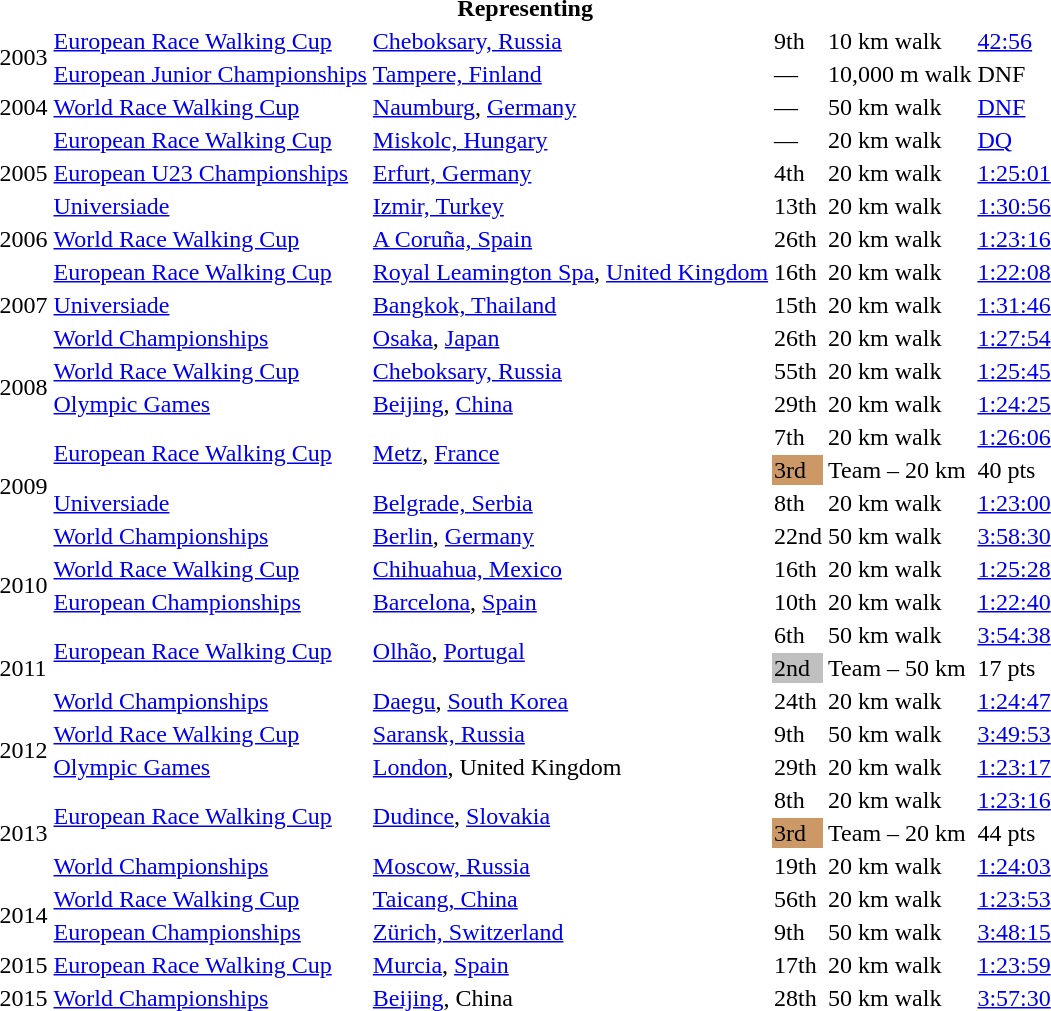<table>
<tr>
<th colspan="6">Representing </th>
</tr>
<tr>
<td rowspan=2>2003</td>
<td><a href='#'>European Race Walking Cup</a></td>
<td><a href='#'>Cheboksary, Russia</a></td>
<td>9th</td>
<td>10 km walk</td>
<td><a href='#'>42:56</a></td>
</tr>
<tr>
<td><a href='#'>European Junior Championships</a></td>
<td><a href='#'>Tampere, Finland</a></td>
<td>—</td>
<td>10,000 m walk</td>
<td>DNF</td>
</tr>
<tr>
<td>2004</td>
<td><a href='#'>World Race Walking Cup</a></td>
<td><a href='#'>Naumburg</a>, <a href='#'>Germany</a></td>
<td>—</td>
<td>50 km walk</td>
<td><a href='#'>DNF</a></td>
</tr>
<tr>
<td rowspan=3>2005</td>
<td><a href='#'>European Race Walking Cup</a></td>
<td><a href='#'>Miskolc, Hungary</a></td>
<td>—</td>
<td>20 km walk</td>
<td><a href='#'>DQ</a></td>
</tr>
<tr>
<td><a href='#'>European U23 Championships</a></td>
<td><a href='#'>Erfurt, Germany</a></td>
<td>4th</td>
<td>20 km walk</td>
<td><a href='#'>1:25:01</a></td>
</tr>
<tr>
<td><a href='#'>Universiade</a></td>
<td><a href='#'>Izmir, Turkey</a></td>
<td>13th</td>
<td>20 km walk</td>
<td><a href='#'>1:30:56</a></td>
</tr>
<tr>
<td>2006</td>
<td><a href='#'>World Race Walking Cup</a></td>
<td><a href='#'>A Coruña, Spain</a></td>
<td>26th</td>
<td>20 km walk</td>
<td><a href='#'>1:23:16</a></td>
</tr>
<tr>
<td rowspan=3>2007</td>
<td><a href='#'>European Race Walking Cup</a></td>
<td><a href='#'>Royal Leamington Spa</a>, <a href='#'>United Kingdom</a></td>
<td>16th</td>
<td>20 km walk</td>
<td><a href='#'>1:22:08</a></td>
</tr>
<tr>
<td><a href='#'>Universiade</a></td>
<td><a href='#'>Bangkok, Thailand</a></td>
<td>15th</td>
<td>20 km walk</td>
<td><a href='#'>1:31:46</a></td>
</tr>
<tr>
<td><a href='#'>World Championships</a></td>
<td><a href='#'>Osaka</a>, <a href='#'>Japan</a></td>
<td>26th</td>
<td>20 km walk</td>
<td><a href='#'>1:27:54</a></td>
</tr>
<tr>
<td rowspan=2>2008</td>
<td><a href='#'>World Race Walking Cup</a></td>
<td><a href='#'>Cheboksary, Russia</a></td>
<td>55th</td>
<td>20 km walk</td>
<td><a href='#'>1:25:45</a></td>
</tr>
<tr>
<td><a href='#'>Olympic Games</a></td>
<td><a href='#'>Beijing</a>, <a href='#'>China</a></td>
<td>29th</td>
<td>20 km walk</td>
<td><a href='#'>1:24:25</a></td>
</tr>
<tr>
<td rowspan=4>2009</td>
<td rowspan=2><a href='#'>European Race Walking Cup</a></td>
<td rowspan=2><a href='#'>Metz</a>, <a href='#'>France</a></td>
<td>7th</td>
<td>20 km walk</td>
<td><a href='#'>1:26:06</a></td>
</tr>
<tr>
<td bgcolor="cc9966">3rd</td>
<td>Team – 20 km</td>
<td>40 pts</td>
</tr>
<tr>
<td><a href='#'>Universiade</a></td>
<td><a href='#'>Belgrade, Serbia</a></td>
<td>8th</td>
<td>20 km walk</td>
<td><a href='#'>1:23:00</a></td>
</tr>
<tr>
<td><a href='#'>World Championships</a></td>
<td><a href='#'>Berlin</a>, <a href='#'>Germany</a></td>
<td>22nd</td>
<td>50 km walk</td>
<td><a href='#'>3:58:30</a></td>
</tr>
<tr>
<td rowspan=2>2010</td>
<td><a href='#'>World Race Walking Cup</a></td>
<td><a href='#'>Chihuahua, Mexico</a></td>
<td>16th</td>
<td>20 km walk</td>
<td><a href='#'>1:25:28</a></td>
</tr>
<tr>
<td><a href='#'>European Championships</a></td>
<td><a href='#'>Barcelona</a>, <a href='#'>Spain</a></td>
<td>10th</td>
<td>20 km walk</td>
<td><a href='#'>1:22:40</a></td>
</tr>
<tr>
<td rowspan=3>2011</td>
<td rowspan=2><a href='#'>European Race Walking Cup</a></td>
<td rowspan=2><a href='#'>Olhão</a>, <a href='#'>Portugal</a></td>
<td>6th</td>
<td>50 km walk</td>
<td><a href='#'>3:54:38</a></td>
</tr>
<tr>
<td bgcolor=silver>2nd</td>
<td>Team – 50 km</td>
<td>17 pts</td>
</tr>
<tr>
<td><a href='#'>World Championships</a></td>
<td><a href='#'>Daegu</a>, <a href='#'>South Korea</a></td>
<td>24th</td>
<td>20 km walk</td>
<td><a href='#'>1:24:47</a></td>
</tr>
<tr>
<td rowspan=2>2012</td>
<td><a href='#'>World Race Walking Cup</a></td>
<td><a href='#'>Saransk, Russia</a></td>
<td>9th</td>
<td>50 km walk</td>
<td><a href='#'>3:49:53</a></td>
</tr>
<tr>
<td><a href='#'>Olympic Games</a></td>
<td><a href='#'>London</a>, United Kingdom</td>
<td>29th</td>
<td>20 km walk</td>
<td><a href='#'>1:23:17</a></td>
</tr>
<tr>
<td rowspan=3>2013</td>
<td rowspan=2><a href='#'>European Race Walking Cup</a></td>
<td rowspan=2><a href='#'>Dudince</a>, <a href='#'>Slovakia</a></td>
<td>8th</td>
<td>20 km walk</td>
<td><a href='#'>1:23:16</a></td>
</tr>
<tr>
<td bgcolor="cc9966">3rd</td>
<td>Team – 20 km</td>
<td>44 pts</td>
</tr>
<tr>
<td><a href='#'>World Championships</a></td>
<td><a href='#'>Moscow, Russia</a></td>
<td>19th</td>
<td>20 km walk</td>
<td><a href='#'>1:24:03</a></td>
</tr>
<tr>
<td rowspan=2>2014</td>
<td><a href='#'>World Race Walking Cup</a></td>
<td><a href='#'>Taicang, China</a></td>
<td>56th</td>
<td>20 km walk</td>
<td><a href='#'>1:23:53</a></td>
</tr>
<tr>
<td><a href='#'>European Championships</a></td>
<td><a href='#'>Zürich, Switzerland</a></td>
<td>9th</td>
<td>50 km walk</td>
<td><a href='#'>3:48:15</a></td>
</tr>
<tr>
<td>2015</td>
<td><a href='#'>European Race Walking Cup</a></td>
<td><a href='#'>Murcia</a>, <a href='#'>Spain</a></td>
<td>17th</td>
<td>20 km walk</td>
<td><a href='#'>1:23:59</a></td>
</tr>
<tr>
<td>2015</td>
<td><a href='#'>World Championships</a></td>
<td><a href='#'>Beijing</a>, China</td>
<td>28th</td>
<td>50 km walk</td>
<td><a href='#'>3:57:30</a></td>
</tr>
</table>
